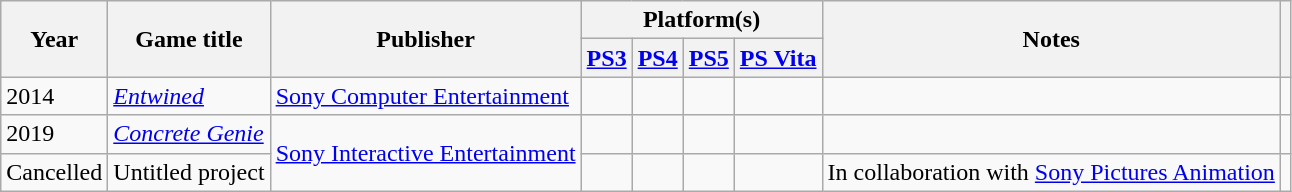<table class="wikitable sortable">
<tr>
<th rowspan="2">Year</th>
<th rowspan="2">Game title</th>
<th rowspan="2">Publisher</th>
<th colspan="4">Platform(s)</th>
<th rowspan="2">Notes</th>
<th rowspan="2"></th>
</tr>
<tr>
<th><a href='#'>PS3</a></th>
<th><a href='#'>PS4</a></th>
<th><a href='#'>PS5</a></th>
<th><a href='#'>PS Vita</a></th>
</tr>
<tr>
<td>2014</td>
<td><em><a href='#'>Entwined</a></em></td>
<td><a href='#'>Sony Computer Entertainment</a></td>
<td></td>
<td></td>
<td></td>
<td></td>
<td></td>
<td style="text-align:center;"></td>
</tr>
<tr>
<td>2019</td>
<td><em><a href='#'>Concrete Genie</a></em></td>
<td rowspan="2"><a href='#'>Sony Interactive Entertainment</a></td>
<td></td>
<td></td>
<td></td>
<td></td>
<td></td>
<td style="text-align:center;"></td>
</tr>
<tr>
<td>Cancelled</td>
<td>Untitled project</td>
<td></td>
<td></td>
<td></td>
<td></td>
<td>In collaboration with <a href='#'>Sony Pictures Animation</a></td>
<td style="text-align:center;"></td>
</tr>
</table>
